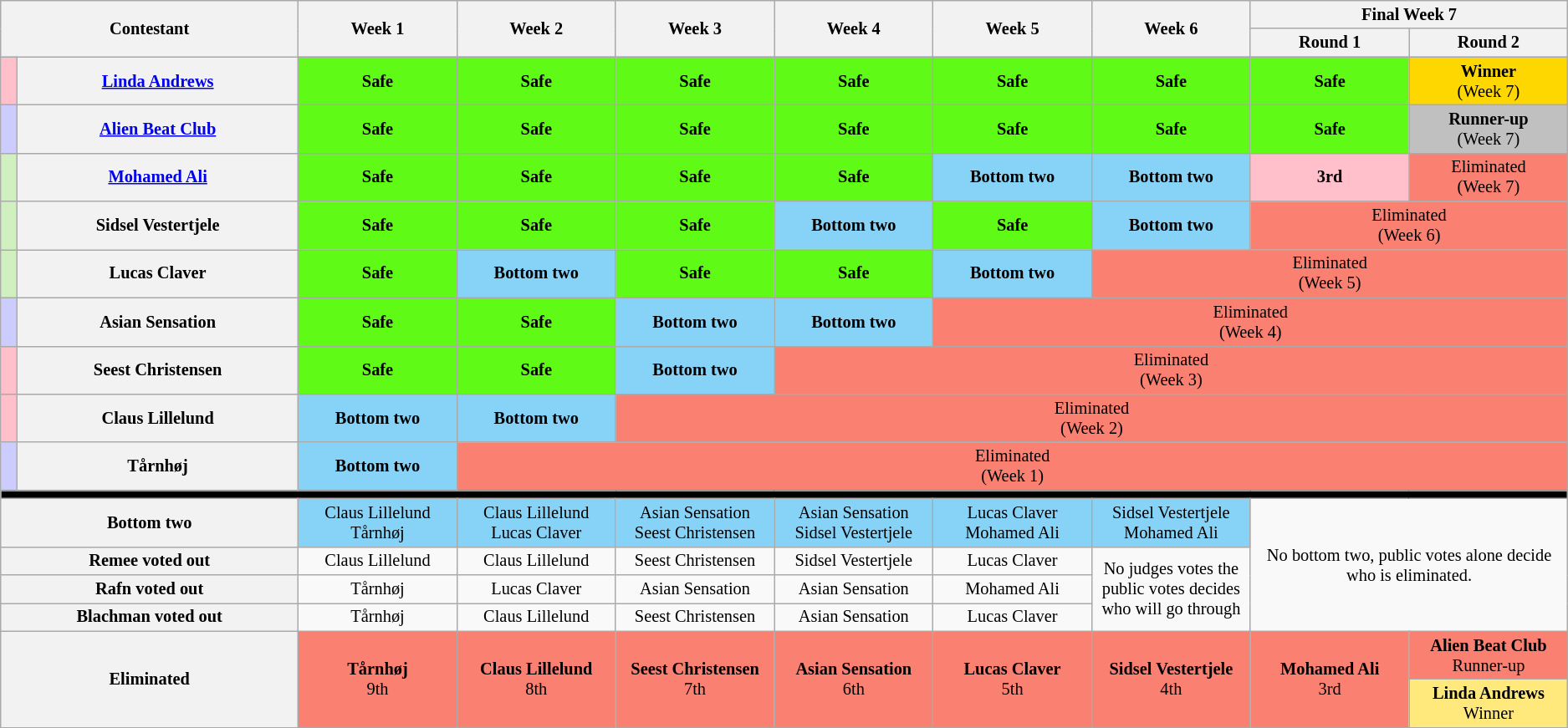<table class="wikitable" style="text-align:center; font-size:85%">
<tr>
<th style="width:15%" rowspan=2 colspan=2>Contestant</th>
<th style="width:8%" rowspan=2>Week 1</th>
<th style="width:8%" rowspan=2>Week 2</th>
<th style="width:8%" rowspan=2>Week 3</th>
<th style="width:8%" rowspan=2>Week 4</th>
<th style="width:8%" rowspan=2>Week 5</th>
<th style="width:8%" rowspan=2>Week 6</th>
<th colspan=2>Final Week 7</th>
</tr>
<tr>
<th style="width:8%">Round 1</th>
<th style="width:8%">Round 2</th>
</tr>
<tr>
<th style="background:pink"></th>
<th><a href='#'>Linda Andrews</a></th>
<td style="background:#5FFB17"><strong>Safe</strong></td>
<td style="background:#5FFB17"><strong>Safe</strong></td>
<td style="background:#5FFB17"><strong>Safe</strong></td>
<td style="background:#5FFB17"><strong>Safe</strong></td>
<td style="background:#5FFB17"><strong>Safe</strong></td>
<td style="background:#5FFB17"><strong>Safe</strong></td>
<td style="background:#5FFB17"><strong>Safe</strong></td>
<td style="background:gold"><strong>Winner</strong><br>(Week 7)</td>
</tr>
<tr>
<th style="background:#ccf"></th>
<th><a href='#'>Alien Beat Club</a></th>
<td style="background:#5FFB17"><strong>Safe</strong></td>
<td style="background:#5FFB17"><strong>Safe</strong></td>
<td style="background:#5FFB17"><strong>Safe</strong></td>
<td style="background:#5FFB17"><strong>Safe</strong></td>
<td style="background:#5FFB17"><strong>Safe</strong></td>
<td style="background:#5FFB17"><strong>Safe</strong></td>
<td style="background:#5FFB17"><strong>Safe</strong></td>
<td style="background:silver"><strong>Runner-up</strong><br>(Week 7)</td>
</tr>
<tr>
<th style="background:#D0F0C0"></th>
<th><a href='#'>Mohamed Ali</a></th>
<td style="background:#5FFB17"><strong>Safe</strong></td>
<td style="background:#5FFB17"><strong>Safe</strong></td>
<td style="background:#5FFB17"><strong>Safe</strong></td>
<td style="background:#5FFB17"><strong>Safe</strong></td>
<td style="background:#87D3F8"><strong>Bottom two</strong></td>
<td style="background:#87D3F8"><strong>Bottom two</strong></td>
<td style="background:pink"><strong>3rd</strong></td>
<td bgcolor="FA8072" colspan>Eliminated<br>(Week 7)</td>
</tr>
<tr>
<th style="background:#D0F0C0"></th>
<th>Sidsel Vestertjele</th>
<td style="background:#5FFB17"><strong>Safe</strong></td>
<td style="background:#5FFB17"><strong>Safe</strong></td>
<td style="background:#5FFB17"><strong>Safe</strong></td>
<td style="background:#87D3F8"><strong>Bottom two</strong></td>
<td style="background:#5FFB17"><strong>Safe</strong></td>
<td style="background:#87D3F8"><strong>Bottom two</strong></td>
<td bgcolor="FA8072" colspan=2>Eliminated<br>(Week 6)</td>
</tr>
<tr>
<th style="background:#D0F0C0"></th>
<th>Lucas Claver</th>
<td style="background:#5FFB17"><strong>Safe</strong></td>
<td style="background:#87D3F8"><strong>Bottom two</strong></td>
<td style="background:#5FFB17"><strong>Safe</strong></td>
<td style="background:#5FFB17"><strong>Safe</strong></td>
<td style="background:#87D3F8"><strong>Bottom two</strong></td>
<td bgcolor="FA8072" colspan=3>Eliminated<br>(Week 5)</td>
</tr>
<tr>
<th style="background:#ccf"></th>
<th>Asian Sensation</th>
<td style="background:#5FFB17"><strong>Safe</strong></td>
<td style="background:#5FFB17"><strong>Safe</strong></td>
<td style="background:#87D3F8"><strong>Bottom two</strong></td>
<td style="background:#87D3F8"><strong>Bottom two</strong></td>
<td bgcolor="FA8072" colspan=4>Eliminated<br>(Week 4)</td>
</tr>
<tr>
<th style="background:pink"></th>
<th>Seest Christensen</th>
<td style="background:#5FFB17"><strong>Safe</strong></td>
<td style="background:#5FFB17"><strong>Safe</strong></td>
<td style="background:#87D3F8"><strong>Bottom two</strong></td>
<td bgcolor="FA8072" colspan=5>Eliminated<br>(Week 3)</td>
</tr>
<tr>
<th style="background:pink"></th>
<th>Claus Lillelund</th>
<td style="background:#87D3F8"><strong>Bottom two</strong></td>
<td style="background:#87D3F8"><strong>Bottom two</strong></td>
<td bgcolor="FA8072" colspan=6>Eliminated<br>(Week 2)</td>
</tr>
<tr>
<th style="background:#ccf"></th>
<th>Tårnhøj</th>
<td style="background:#87D3F8"><strong>Bottom two</strong></td>
<td bgcolor="FA8072" colspan=7>Eliminated<br>(Week 1)</td>
</tr>
<tr>
<td style="background:#000000" colspan=10></td>
</tr>
<tr>
<th colspan=2>Bottom two</th>
<td style="background:#87D3F8">Claus Lillelund<br>Tårnhøj</td>
<td style="background:#87D3F8">Claus Lillelund<br>Lucas Claver</td>
<td style="background:#87D3F8">Asian Sensation<br>Seest Christensen</td>
<td style="background:#87D3F8">Asian Sensation<br>Sidsel Vestertjele</td>
<td style="background:#87D3F8">Lucas Claver<br>Mohamed Ali</td>
<td style="background:#87D3F8">Sidsel Vestertjele<br>Mohamed Ali</td>
<td colspan="3" rowspan=4>No bottom two, public votes alone decide who is eliminated.</td>
</tr>
<tr>
<th colspan="2"><strong>Remee voted out</strong></th>
<td>Claus Lillelund</td>
<td>Claus Lillelund</td>
<td>Seest Christensen</td>
<td>Sidsel Vestertjele</td>
<td>Lucas Claver</td>
<td rowspan=3>No judges votes the public votes decides who will go through</td>
</tr>
<tr>
<th colspan="2"><strong>Rafn voted out</strong></th>
<td>Tårnhøj</td>
<td>Lucas Claver</td>
<td>Asian Sensation</td>
<td>Asian Sensation</td>
<td>Mohamed Ali</td>
</tr>
<tr>
<th colspan="2"><strong>Blachman voted out</strong></th>
<td>Tårnhøj</td>
<td>Claus Lillelund</td>
<td>Seest Christensen</td>
<td>Asian Sensation</td>
<td>Lucas Claver</td>
</tr>
<tr>
<th rowspan=3 colspan=2>Eliminated</th>
<td style="background:#FA8072" rowspan=2><strong>Tårnhøj</strong><br>9th</td>
<td style="background:#FA8072" rowspan=2><strong>Claus Lillelund</strong><br>8th</td>
<td style="background:#FA8072" rowspan=2><strong>Seest Christensen</strong><br>7th</td>
<td style="background:#FA8072" rowspan=2><strong>Asian Sensation</strong><br>6th</td>
<td style="background:#FA8072" rowspan=2><strong>Lucas Claver</strong><br>5th</td>
<td style="background:#FA8072" rowspan=2><strong>Sidsel Vestertjele</strong><br>4th</td>
<td style="background:#FA8072" rowspan=2><strong>Mohamed Ali</strong><br> 3rd</td>
<td style="background:#FA8072"><strong>Alien Beat Club</strong><br>Runner-up</td>
</tr>
<tr>
<td style="background:#FFE87C"><strong>Linda Andrews</strong><br>Winner</td>
</tr>
</table>
